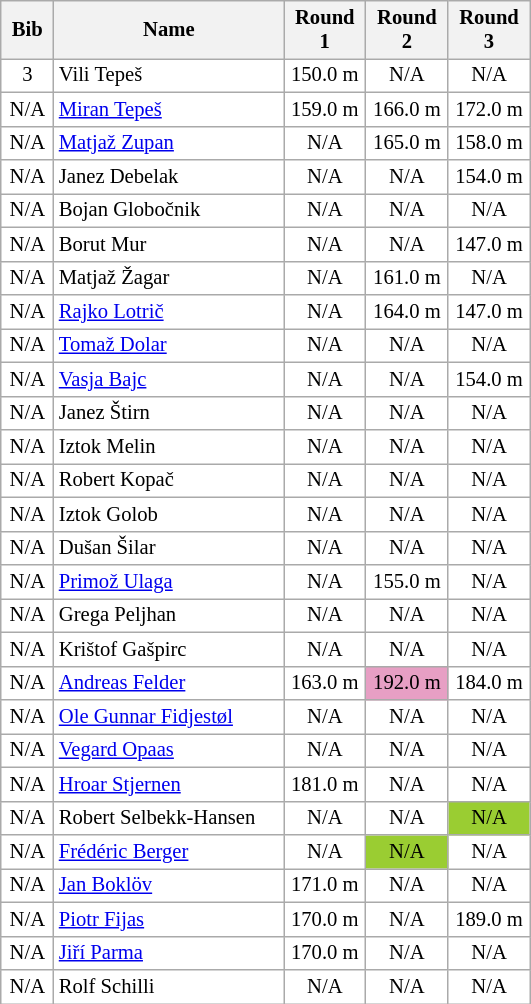<table class="wikitable collapsible autocollapse sortable" cellpadding="3" cellspacing="0" border="1" style="background:#fff; font-size:86%; width:28%; line-height:16px; border:grey solid 1px; border-collapse:collapse;">
<tr>
<th width="30">Bib</th>
<th width="165">Name</th>
<th width="50">Round 1</th>
<th width="50">Round 2</th>
<th width="50">Round 3</th>
</tr>
<tr>
<td align=center>3</td>
<td> Vili Tepeš</td>
<td align=center>150.0 m</td>
<td align=center>N/A</td>
<td align=center>N/A</td>
</tr>
<tr>
<td align=center>N/A</td>
<td> <a href='#'>Miran Tepeš</a></td>
<td align=center>159.0 m</td>
<td align=center>166.0 m</td>
<td align=center>172.0 m</td>
</tr>
<tr>
<td align=center>N/A</td>
<td> <a href='#'>Matjaž Zupan</a></td>
<td align=center>N/A</td>
<td align=center>165.0 m</td>
<td align=center>158.0 m</td>
</tr>
<tr>
<td align=center>N/A</td>
<td> Janez Debelak</td>
<td align=center>N/A</td>
<td align=center>N/A</td>
<td align=center>154.0 m</td>
</tr>
<tr>
<td align=center>N/A</td>
<td> Bojan Globočnik</td>
<td align=center>N/A</td>
<td align=center>N/A</td>
<td align=center>N/A</td>
</tr>
<tr>
<td align=center>N/A</td>
<td> Borut Mur</td>
<td align=center>N/A</td>
<td align=center>N/A</td>
<td align=center>147.0 m</td>
</tr>
<tr>
<td align=center>N/A</td>
<td> Matjaž Žagar</td>
<td align=center>N/A</td>
<td align=center>161.0 m</td>
<td align=center>N/A</td>
</tr>
<tr>
<td align=center>N/A</td>
<td> <a href='#'>Rajko Lotrič</a></td>
<td align=center>N/A</td>
<td align=center>164.0 m</td>
<td align=center>147.0 m</td>
</tr>
<tr>
<td align=center>N/A</td>
<td> <a href='#'>Tomaž Dolar</a></td>
<td align=center>N/A</td>
<td align=center>N/A</td>
<td align=center>N/A</td>
</tr>
<tr>
<td align=center>N/A</td>
<td> <a href='#'>Vasja Bajc</a></td>
<td align=center>N/A</td>
<td align=center>N/A</td>
<td align=center>154.0 m</td>
</tr>
<tr>
<td align=center>N/A</td>
<td> Janez Štirn</td>
<td align=center>N/A</td>
<td align=center>N/A</td>
<td align=center>N/A</td>
</tr>
<tr>
<td align=center>N/A</td>
<td> Iztok Melin</td>
<td align=center>N/A</td>
<td align=center>N/A</td>
<td align=center>N/A</td>
</tr>
<tr>
<td align=center>N/A</td>
<td> Robert Kopač</td>
<td align=center>N/A</td>
<td align=center>N/A</td>
<td align=center>N/A</td>
</tr>
<tr>
<td align=center>N/A</td>
<td> Iztok Golob</td>
<td align=center>N/A</td>
<td align=center>N/A</td>
<td align=center>N/A</td>
</tr>
<tr>
<td align=center>N/A</td>
<td> Dušan Šilar</td>
<td align=center>N/A</td>
<td align=center>N/A</td>
<td align=center>N/A</td>
</tr>
<tr>
<td align=center>N/A</td>
<td> <a href='#'>Primož Ulaga</a></td>
<td align=center>N/A</td>
<td align=center>155.0 m</td>
<td align=center>N/A</td>
</tr>
<tr>
<td align=center>N/A</td>
<td> Grega Peljhan</td>
<td align=center>N/A</td>
<td align=center>N/A</td>
<td align=center>N/A</td>
</tr>
<tr>
<td align=center>N/A</td>
<td> Krištof Gašpirc</td>
<td align=center>N/A</td>
<td align=center>N/A</td>
<td align=center>N/A</td>
</tr>
<tr>
<td align=center>N/A</td>
<td> <a href='#'>Andreas Felder</a></td>
<td align=center>163.0 m</td>
<td align=center bgcolor=#E79FC4>192.0 m</td>
<td align=center>184.0 m</td>
</tr>
<tr>
<td align=center>N/A</td>
<td> <a href='#'>Ole Gunnar Fidjestøl</a></td>
<td align=center>N/A</td>
<td align=center>N/A</td>
<td align=center>N/A</td>
</tr>
<tr>
<td align=center>N/A</td>
<td> <a href='#'>Vegard Opaas</a></td>
<td align=center>N/A</td>
<td align=center>N/A</td>
<td align=center>N/A</td>
</tr>
<tr>
<td align=center>N/A</td>
<td> <a href='#'>Hroar Stjernen</a></td>
<td align=center>181.0 m</td>
<td align=center>N/A</td>
<td align=center>N/A</td>
</tr>
<tr>
<td align=center>N/A</td>
<td> Robert Selbekk-Hansen</td>
<td align=center>N/A</td>
<td align=center>N/A</td>
<td align=center bgcolor=#9ACD32>N/A</td>
</tr>
<tr>
<td align=center>N/A</td>
<td> <a href='#'>Frédéric Berger</a></td>
<td align=center>N/A</td>
<td align=center bgcolor=#9ACD32>N/A</td>
<td align=center>N/A</td>
</tr>
<tr>
<td align=center>N/A</td>
<td> <a href='#'>Jan Boklöv</a></td>
<td align=center>171.0 m</td>
<td align=center>N/A</td>
<td align=center>N/A</td>
</tr>
<tr>
<td align=center>N/A</td>
<td> <a href='#'>Piotr Fijas</a></td>
<td align=center>170.0 m</td>
<td align=center>N/A</td>
<td align=center>189.0 m</td>
</tr>
<tr>
<td align=center>N/A</td>
<td> <a href='#'>Jiří Parma</a></td>
<td align=center>170.0 m</td>
<td align=center>N/A</td>
<td align=center>N/A</td>
</tr>
<tr>
<td align=center>N/A</td>
<td> Rolf Schilli</td>
<td align=center>N/A</td>
<td align=center>N/A</td>
<td align=center>N/A</td>
</tr>
</table>
